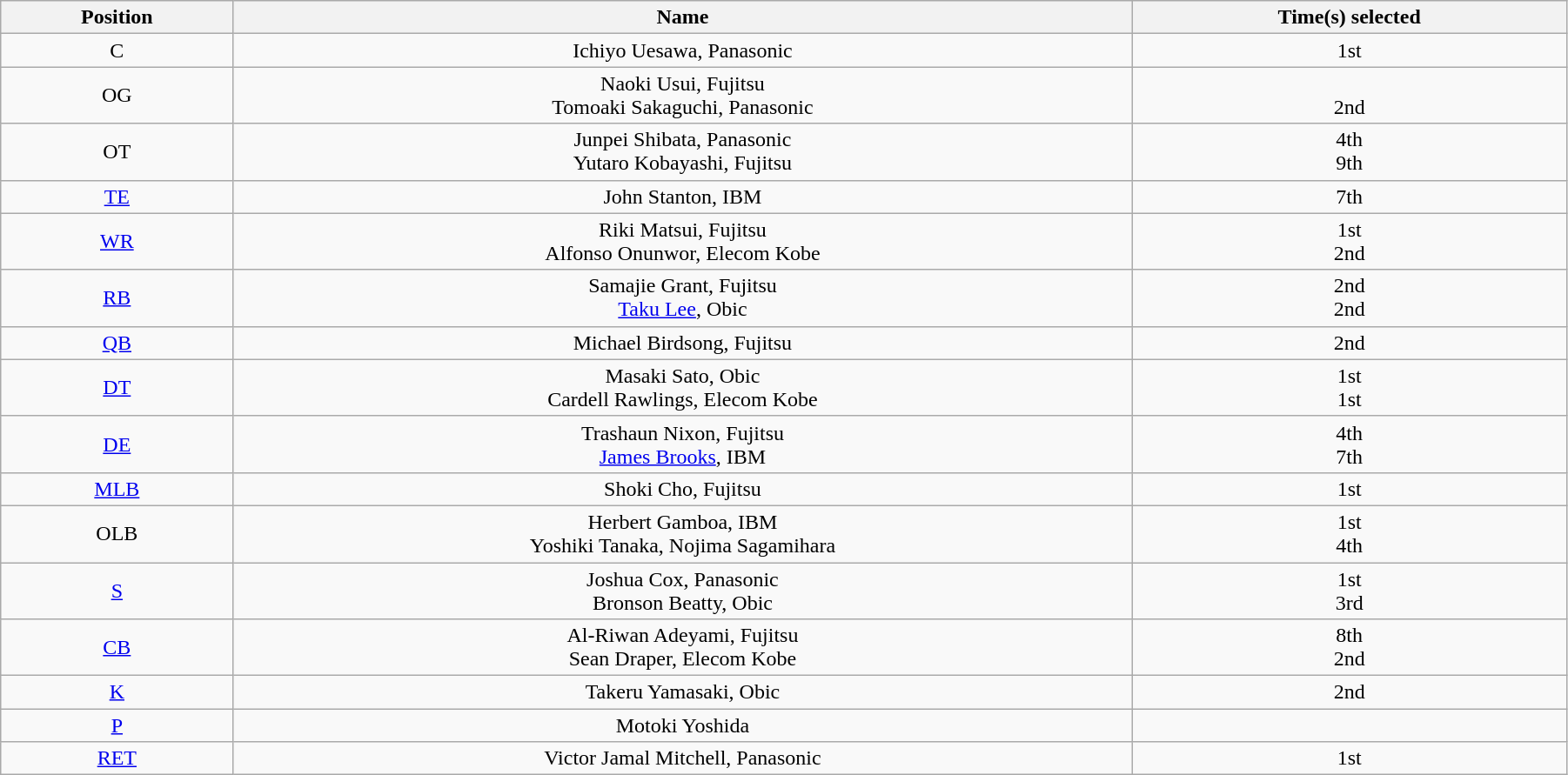<table class="wikitable" style="text-align:Center;width:95%;">
<tr>
<th>Position</th>
<th>Name</th>
<th>Time(s) selected</th>
</tr>
<tr>
<td>C</td>
<td>Ichiyo Uesawa, Panasonic</td>
<td>1st</td>
</tr>
<tr>
<td>OG</td>
<td>Naoki Usui, Fujitsu<br>Tomoaki Sakaguchi, Panasonic</td>
<td><br>2nd</td>
</tr>
<tr>
<td>OT</td>
<td>Junpei Shibata, Panasonic<br>Yutaro Kobayashi, Fujitsu</td>
<td>4th<br>9th</td>
</tr>
<tr>
<td><a href='#'>TE</a></td>
<td>John Stanton, IBM</td>
<td>7th</td>
</tr>
<tr>
<td><a href='#'>WR</a></td>
<td>Riki Matsui, Fujitsu<br> Alfonso Onunwor, Elecom Kobe</td>
<td>1st<br>2nd</td>
</tr>
<tr>
<td><a href='#'>RB</a></td>
<td>Samajie Grant, Fujitsu<br><a href='#'>Taku Lee</a>, Obic</td>
<td>2nd<br>2nd</td>
</tr>
<tr>
<td><a href='#'>QB</a></td>
<td>Michael Birdsong, Fujitsu</td>
<td>2nd</td>
</tr>
<tr>
<td><a href='#'>DT</a></td>
<td>Masaki Sato, Obic<br>Cardell Rawlings, Elecom Kobe</td>
<td>1st<br>1st</td>
</tr>
<tr>
<td><a href='#'>DE</a></td>
<td>Trashaun Nixon, Fujitsu<br><a href='#'>James Brooks</a>, IBM</td>
<td>4th<br>7th</td>
</tr>
<tr>
<td><a href='#'>MLB</a></td>
<td>Shoki Cho, Fujitsu</td>
<td>1st</td>
</tr>
<tr>
<td>OLB</td>
<td>Herbert Gamboa, IBM<br>Yoshiki Tanaka, Nojima Sagamihara</td>
<td>1st<br>4th</td>
</tr>
<tr>
<td><a href='#'>S</a></td>
<td>Joshua Cox, Panasonic<br>Bronson Beatty, Obic</td>
<td>1st<br>3rd</td>
</tr>
<tr>
<td><a href='#'>CB</a></td>
<td>Al-Riwan Adeyami, Fujitsu<br>Sean Draper, Elecom Kobe</td>
<td>8th<br>2nd</td>
</tr>
<tr>
<td><a href='#'>K</a></td>
<td>Takeru Yamasaki, Obic</td>
<td>2nd</td>
</tr>
<tr>
<td><a href='#'>P</a></td>
<td>Motoki Yoshida</td>
<td></td>
</tr>
<tr>
<td><a href='#'>RET</a></td>
<td>Victor Jamal Mitchell, Panasonic</td>
<td>1st</td>
</tr>
</table>
